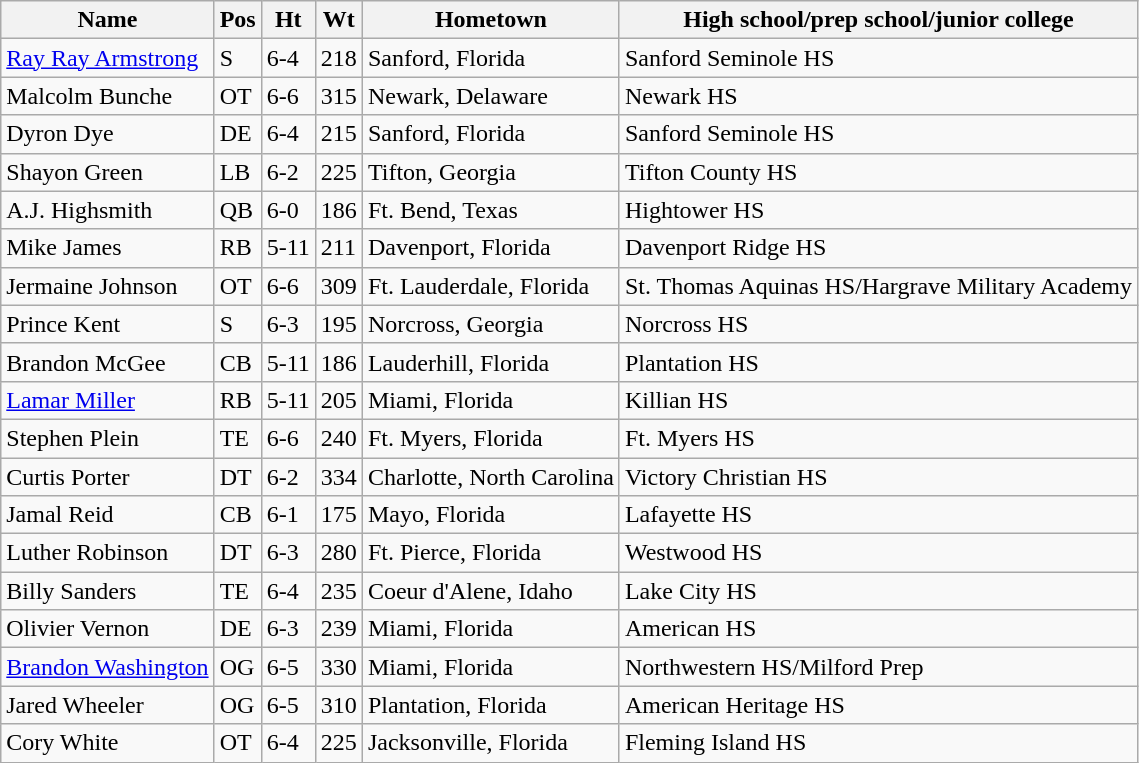<table class="wikitable" style="white-space:nowrap;">
<tr>
<th>Name</th>
<th>Pos</th>
<th>Ht</th>
<th>Wt</th>
<th>Hometown</th>
<th>High school/prep school/junior college</th>
</tr>
<tr>
<td><a href='#'>Ray Ray Armstrong</a></td>
<td>S</td>
<td>6-4</td>
<td>218</td>
<td>Sanford, Florida</td>
<td>Sanford Seminole HS</td>
</tr>
<tr>
<td>Malcolm Bunche</td>
<td>OT</td>
<td>6-6</td>
<td>315</td>
<td>Newark, Delaware</td>
<td>Newark HS</td>
</tr>
<tr>
<td>Dyron Dye</td>
<td>DE</td>
<td>6-4</td>
<td>215</td>
<td>Sanford, Florida</td>
<td>Sanford Seminole HS</td>
</tr>
<tr>
<td>Shayon Green</td>
<td>LB</td>
<td>6-2</td>
<td>225</td>
<td>Tifton, Georgia</td>
<td>Tifton County HS</td>
</tr>
<tr>
<td>A.J. Highsmith</td>
<td>QB</td>
<td>6-0</td>
<td>186</td>
<td>Ft. Bend, Texas</td>
<td>Hightower HS</td>
</tr>
<tr>
<td>Mike James</td>
<td>RB</td>
<td>5-11</td>
<td>211</td>
<td>Davenport, Florida</td>
<td>Davenport Ridge HS</td>
</tr>
<tr>
<td>Jermaine Johnson</td>
<td>OT</td>
<td>6-6</td>
<td>309</td>
<td>Ft. Lauderdale, Florida</td>
<td>St. Thomas Aquinas HS/Hargrave Military Academy</td>
</tr>
<tr>
<td>Prince Kent</td>
<td>S</td>
<td>6-3</td>
<td>195</td>
<td>Norcross, Georgia</td>
<td>Norcross HS</td>
</tr>
<tr>
<td>Brandon McGee</td>
<td>CB</td>
<td>5-11</td>
<td>186</td>
<td>Lauderhill, Florida</td>
<td>Plantation HS</td>
</tr>
<tr>
<td><a href='#'>Lamar Miller</a></td>
<td>RB</td>
<td>5-11</td>
<td>205</td>
<td>Miami, Florida</td>
<td>Killian HS</td>
</tr>
<tr>
<td>Stephen Plein</td>
<td>TE</td>
<td>6-6</td>
<td>240</td>
<td>Ft. Myers, Florida</td>
<td>Ft. Myers HS</td>
</tr>
<tr>
<td>Curtis Porter</td>
<td>DT</td>
<td>6-2</td>
<td>334</td>
<td>Charlotte, North Carolina</td>
<td>Victory Christian HS</td>
</tr>
<tr>
<td>Jamal Reid</td>
<td>CB</td>
<td>6-1</td>
<td>175</td>
<td>Mayo, Florida</td>
<td>Lafayette HS</td>
</tr>
<tr>
<td>Luther Robinson</td>
<td>DT</td>
<td>6-3</td>
<td>280</td>
<td>Ft. Pierce, Florida</td>
<td>Westwood HS</td>
</tr>
<tr>
<td>Billy Sanders</td>
<td>TE</td>
<td>6-4</td>
<td>235</td>
<td>Coeur d'Alene, Idaho</td>
<td>Lake City HS</td>
</tr>
<tr>
<td>Olivier Vernon</td>
<td>DE</td>
<td>6-3</td>
<td>239</td>
<td>Miami, Florida</td>
<td>American HS</td>
</tr>
<tr>
<td><a href='#'>Brandon Washington</a></td>
<td>OG</td>
<td>6-5</td>
<td>330</td>
<td>Miami, Florida</td>
<td>Northwestern HS/Milford Prep</td>
</tr>
<tr>
<td>Jared Wheeler</td>
<td>OG</td>
<td>6-5</td>
<td>310</td>
<td>Plantation, Florida</td>
<td>American Heritage HS</td>
</tr>
<tr>
<td>Cory White</td>
<td>OT</td>
<td>6-4</td>
<td>225</td>
<td>Jacksonville, Florida</td>
<td>Fleming Island HS</td>
</tr>
</table>
